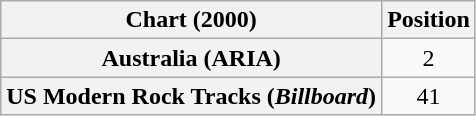<table class="wikitable plainrowheaders" style="text-align:center">
<tr>
<th scope="col">Chart (2000)</th>
<th scope="col">Position</th>
</tr>
<tr>
<th scope="row">Australia (ARIA)</th>
<td>2</td>
</tr>
<tr>
<th scope="row">US Modern Rock Tracks (<em>Billboard</em>)</th>
<td>41</td>
</tr>
</table>
